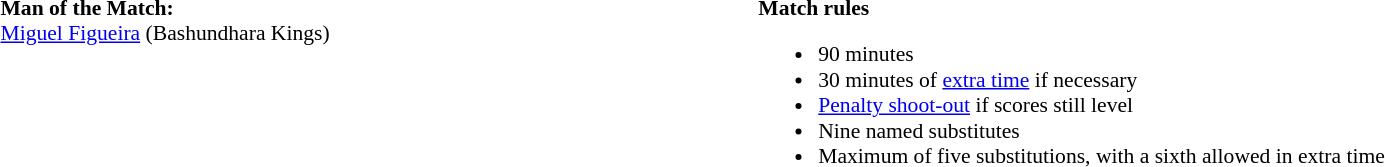<table style="width:100%;font-size:90%">
<tr>
<td style="width:40%;vertical-align:top"><br><strong>Man of the Match:</strong>
<br><a href='#'>Miguel Figueira</a> (Bashundhara Kings)</td>
<td style="width:60%;vertical-align:top"><br><strong>Match rules</strong><ul><li>90 minutes</li><li>30 minutes of <a href='#'>extra time</a> if necessary</li><li><a href='#'>Penalty shoot-out</a> if scores still level</li><li>Nine named substitutes</li><li>Maximum of five substitutions, with a sixth allowed in extra time</li></ul></td>
</tr>
</table>
